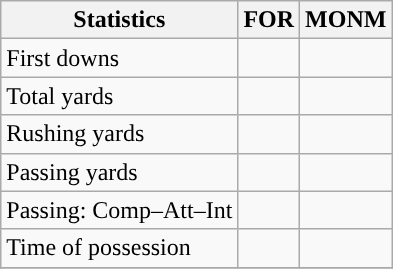<table class="wikitable" style="float: left;">
<tr>
<th>Statistics</th>
<th>FOR</th>
<th>MONM</th>
</tr>
<tr>
<td>First downs</td>
<td></td>
<td></td>
</tr>
<tr>
<td>Total yards</td>
<td></td>
<td></td>
</tr>
<tr>
<td>Rushing yards</td>
<td></td>
<td></td>
</tr>
<tr>
<td>Passing yards</td>
<td></td>
<td></td>
</tr>
<tr>
<td>Passing: Comp–Att–Int</td>
<td></td>
<td></td>
</tr>
<tr>
<td>Time of possession</td>
<td></td>
<td></td>
</tr>
<tr>
</tr>
</table>
